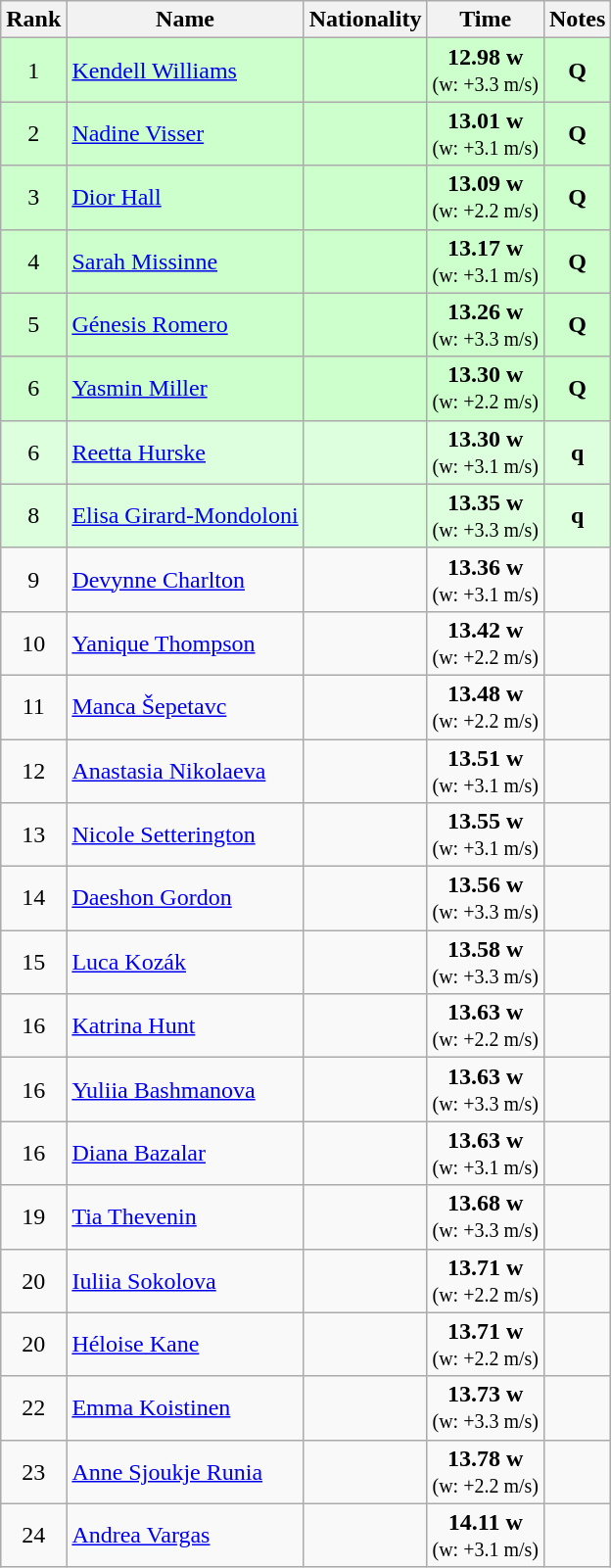<table class="wikitable sortable" style="text-align:center">
<tr>
<th>Rank</th>
<th>Name</th>
<th>Nationality</th>
<th>Time</th>
<th>Notes</th>
</tr>
<tr bgcolor=ccffcc>
<td>1</td>
<td align=left><a href='#'>Kendell Williams</a></td>
<td align=left></td>
<td><strong>12.98</strong> <strong>w</strong><br><small>(w: +3.3 m/s)</small></td>
<td><strong>Q</strong></td>
</tr>
<tr bgcolor=ccffcc>
<td>2</td>
<td align=left><a href='#'>Nadine Visser</a></td>
<td align=left></td>
<td><strong>13.01</strong> <strong>w</strong><br><small>(w: +3.1 m/s)</small></td>
<td><strong>Q</strong></td>
</tr>
<tr bgcolor=ccffcc>
<td>3</td>
<td align=left><a href='#'>Dior Hall</a></td>
<td align=left></td>
<td><strong>13.09</strong> <strong>w</strong><br><small>(w: +2.2 m/s)</small></td>
<td><strong>Q </strong></td>
</tr>
<tr bgcolor=ccffcc>
<td>4</td>
<td align=left><a href='#'>Sarah Missinne</a></td>
<td align=left></td>
<td><strong>13.17</strong> <strong>w</strong><br><small>(w: +3.1 m/s)</small></td>
<td><strong>Q</strong></td>
</tr>
<tr bgcolor=ccffcc>
<td>5</td>
<td align=left><a href='#'>Génesis Romero</a></td>
<td align=left></td>
<td><strong>13.26</strong> <strong>w</strong><br><small>(w: +3.3 m/s)</small></td>
<td><strong>Q</strong></td>
</tr>
<tr bgcolor=ccffcc>
<td>6</td>
<td align=left><a href='#'>Yasmin Miller</a></td>
<td align=left></td>
<td><strong>13.30</strong> <strong>w</strong><br><small>(w: +2.2 m/s)</small></td>
<td><strong>Q</strong></td>
</tr>
<tr bgcolor=ddffdd>
<td>6</td>
<td align=left><a href='#'>Reetta Hurske</a></td>
<td align=left></td>
<td><strong>13.30</strong> <strong>w</strong><br><small>(w: +3.1 m/s)</small></td>
<td><strong>q</strong></td>
</tr>
<tr bgcolor=ddffdd>
<td>8</td>
<td align=left><a href='#'>Elisa Girard-Mondoloni</a></td>
<td align=left></td>
<td><strong>13.35</strong> <strong>w</strong><br><small>(w: +3.3 m/s)</small></td>
<td><strong>q</strong></td>
</tr>
<tr>
<td>9</td>
<td align=left><a href='#'>Devynne Charlton</a></td>
<td align=left></td>
<td><strong>13.36</strong> <strong>w</strong><br><small>(w: +3.1 m/s)</small></td>
<td></td>
</tr>
<tr>
<td>10</td>
<td align=left><a href='#'>Yanique Thompson</a></td>
<td align=left></td>
<td><strong>13.42</strong> <strong>w</strong><br><small>(w: +2.2 m/s)</small></td>
<td></td>
</tr>
<tr>
<td>11</td>
<td align=left><a href='#'>Manca Šepetavc</a></td>
<td align=left></td>
<td><strong>13.48</strong> <strong>w</strong><br><small>(w: +2.2 m/s)</small></td>
<td></td>
</tr>
<tr>
<td>12</td>
<td align=left><a href='#'>Anastasia Nikolaeva</a></td>
<td align=left></td>
<td><strong>13.51</strong> <strong>w</strong><br><small>(w: +3.1 m/s)</small></td>
<td></td>
</tr>
<tr>
<td>13</td>
<td align=left><a href='#'>Nicole Setterington</a></td>
<td align=left></td>
<td><strong>13.55</strong> <strong>w</strong><br><small>(w: +3.1 m/s)</small></td>
<td></td>
</tr>
<tr>
<td>14</td>
<td align=left><a href='#'>Daeshon Gordon</a></td>
<td align=left></td>
<td><strong>13.56</strong> <strong>w</strong><br><small>(w: +3.3 m/s)</small></td>
<td></td>
</tr>
<tr>
<td>15</td>
<td align=left><a href='#'>Luca Kozák</a></td>
<td align=left></td>
<td><strong>13.58</strong> <strong>w</strong><br><small>(w: +3.3 m/s)</small></td>
<td></td>
</tr>
<tr>
<td>16</td>
<td align=left><a href='#'>Katrina Hunt</a></td>
<td align=left></td>
<td><strong>13.63</strong> <strong>w</strong><br><small>(w: +2.2 m/s)</small></td>
<td></td>
</tr>
<tr>
<td>16</td>
<td align=left><a href='#'>Yuliia Bashmanova</a></td>
<td align=left></td>
<td><strong>13.63</strong> <strong>w</strong><br><small>(w: +3.3 m/s)</small></td>
<td></td>
</tr>
<tr>
<td>16</td>
<td align=left><a href='#'>Diana Bazalar</a></td>
<td align=left></td>
<td><strong>13.63</strong> <strong>w</strong><br><small>(w: +3.1 m/s)</small></td>
<td></td>
</tr>
<tr>
<td>19</td>
<td align=left><a href='#'>Tia Thevenin</a></td>
<td align=left></td>
<td><strong>13.68</strong> <strong>w</strong><br><small>(w: +3.3 m/s)</small></td>
<td></td>
</tr>
<tr>
<td>20</td>
<td align=left><a href='#'>Iuliia Sokolova</a></td>
<td align=left></td>
<td><strong>13.71</strong> <strong>w</strong><br><small>(w: +2.2 m/s)</small></td>
<td></td>
</tr>
<tr>
<td>20</td>
<td align=left><a href='#'>Héloise Kane</a></td>
<td align=left></td>
<td><strong>13.71</strong> <strong>w</strong><br><small>(w: +2.2 m/s)</small></td>
<td></td>
</tr>
<tr>
<td>22</td>
<td align=left><a href='#'>Emma Koistinen</a></td>
<td align=left></td>
<td><strong>13.73</strong> <strong>w</strong><br><small>(w: +3.3 m/s)</small></td>
<td></td>
</tr>
<tr>
<td>23</td>
<td align=left><a href='#'>Anne Sjoukje Runia</a></td>
<td align=left></td>
<td><strong>13.78</strong> <strong>w</strong><br><small>(w: +2.2 m/s)</small></td>
<td></td>
</tr>
<tr>
<td>24</td>
<td align=left><a href='#'>Andrea Vargas</a></td>
<td align=left></td>
<td><strong>14.11</strong> <strong>w</strong><br><small>(w: +3.1 m/s)</small></td>
<td></td>
</tr>
</table>
